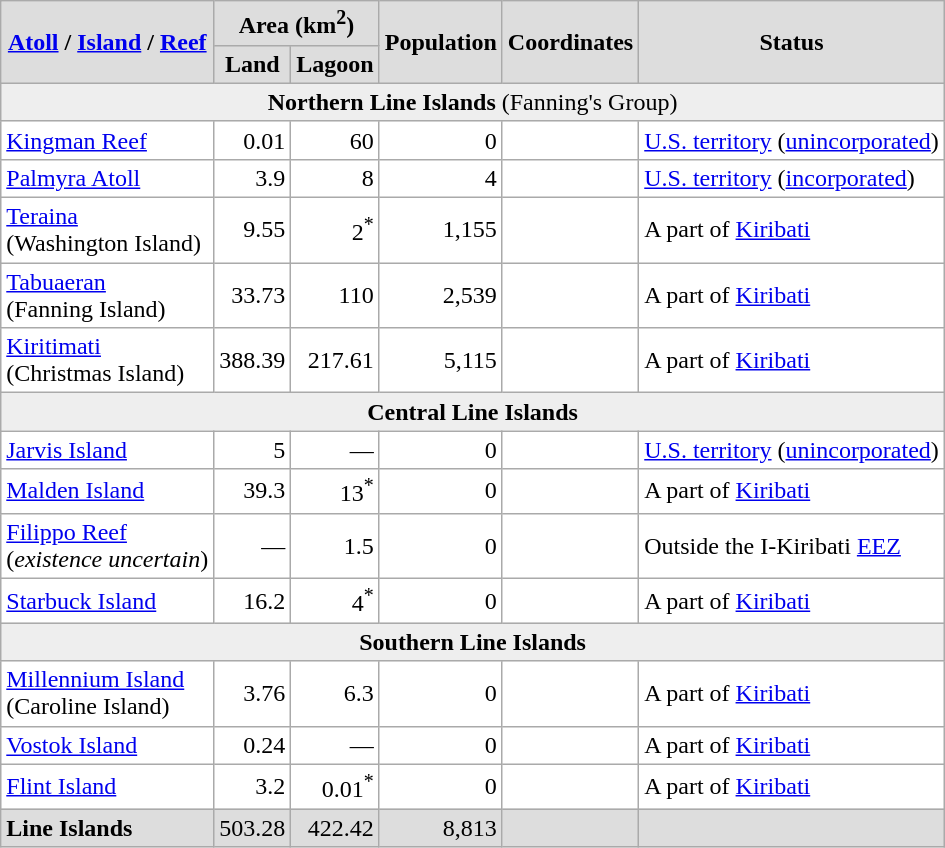<table class="wikitable">
<tr>
<th style="background: #DDD;" rowspan=2><a href='#'>Atoll</a> / <a href='#'>Island</a> / <a href='#'>Reef</a></th>
<th style="background: #DDD;" colspan=2>Area (km<sup>2</sup>)</th>
<th style="background: #DDD;" rowspan=2>Population</th>
<th style="background: #DDD;" rowspan=2>Coordinates</th>
<th style="background: #DDD;" rowspan=2>Status</th>
</tr>
<tr>
<th style="background: #DDD;">Land</th>
<th style="background: #DDD;">Lagoon</th>
</tr>
<tr>
<td style="background: #EEE;" colspan="6" align="center"><strong>Northern Line Islands</strong> (Fanning's Group)</td>
</tr>
<tr style="background: #FFF;">
<td><a href='#'>Kingman Reef</a></td>
<td align="right">0.01</td>
<td align="right">60</td>
<td align="right">0</td>
<td></td>
<td><a href='#'>U.S. territory</a> (<a href='#'>unincorporated</a>)</td>
</tr>
<tr style="background: #FFF;">
<td><a href='#'>Palmyra Atoll</a></td>
<td align="right">3.9</td>
<td align="right">8</td>
<td align="right">4</td>
<td></td>
<td><a href='#'>U.S. territory</a> (<a href='#'>incorporated</a>)</td>
</tr>
<tr style="background: #FFF;">
<td><a href='#'>Teraina</a><br>(Washington Island)</td>
<td align="right">9.55</td>
<td align="right">2<sup>*</sup></td>
<td align="right">1,155</td>
<td></td>
<td>A part of <a href='#'>Kiribati</a></td>
</tr>
<tr style="background: #FFF;">
<td><a href='#'>Tabuaeran</a><br>(Fanning Island)</td>
<td align="right">33.73</td>
<td align="right">110</td>
<td align="right">2,539</td>
<td></td>
<td>A part of <a href='#'>Kiribati</a></td>
</tr>
<tr style="background: #FFF;">
<td><a href='#'>Kiritimati</a><br>(Christmas Island)</td>
<td align="right">388.39</td>
<td align="right">217.61</td>
<td align="right">5,115</td>
<td></td>
<td>A part of <a href='#'>Kiribati</a></td>
</tr>
<tr>
<td style="background: #EEE;" colspan="6" align="center"><strong>Central Line Islands</strong></td>
</tr>
<tr style="background: #FFF;">
<td><a href='#'>Jarvis Island</a></td>
<td align="right">5</td>
<td align="right">—</td>
<td align="right">0</td>
<td></td>
<td><a href='#'>U.S. territory</a> (<a href='#'>unincorporated</a>)</td>
</tr>
<tr style="background: #FFF;">
<td><a href='#'>Malden Island</a></td>
<td align="right">39.3</td>
<td align="right">13<sup>*</sup></td>
<td align="right">0</td>
<td></td>
<td>A part of <a href='#'>Kiribati</a></td>
</tr>
<tr style="background: #FFF;">
<td><a href='#'>Filippo Reef</a><br>(<em>existence uncertain</em>)</td>
<td align="right">—</td>
<td align="right">1.5</td>
<td align="right">0</td>
<td></td>
<td>Outside the I-Kiribati <a href='#'>EEZ</a></td>
</tr>
<tr style="background: #FFF;">
<td><a href='#'>Starbuck Island</a></td>
<td align="right">16.2</td>
<td align="right">4<sup>*</sup></td>
<td align="right">0</td>
<td></td>
<td>A part of <a href='#'>Kiribati</a></td>
</tr>
<tr>
<td style="background: #EEE;" colspan="6" align="center"><strong>Southern Line Islands</strong></td>
</tr>
<tr style="background: #FFF;">
<td><a href='#'>Millennium Island</a><br>(Caroline Island)</td>
<td align="right">3.76</td>
<td align="right">6.3</td>
<td align="right">0</td>
<td></td>
<td>A part of <a href='#'>Kiribati</a></td>
</tr>
<tr style="background: #FFF;">
<td><a href='#'>Vostok Island</a></td>
<td align="right">0.24</td>
<td align="right">—</td>
<td align="right">0</td>
<td></td>
<td>A part of <a href='#'>Kiribati</a></td>
</tr>
<tr style="background: #FFF;">
<td><a href='#'>Flint Island</a></td>
<td align="right">3.2</td>
<td align="right">0.01<sup>*</sup></td>
<td align="right">0</td>
<td></td>
<td>A part of <a href='#'>Kiribati</a></td>
</tr>
<tr style="background: #DDD;">
<td><strong>Line Islands</strong></td>
<td align="right">503.28</td>
<td align="right">422.42</td>
<td align="right">8,813</td>
<td></td>
<td></td>
</tr>
</table>
